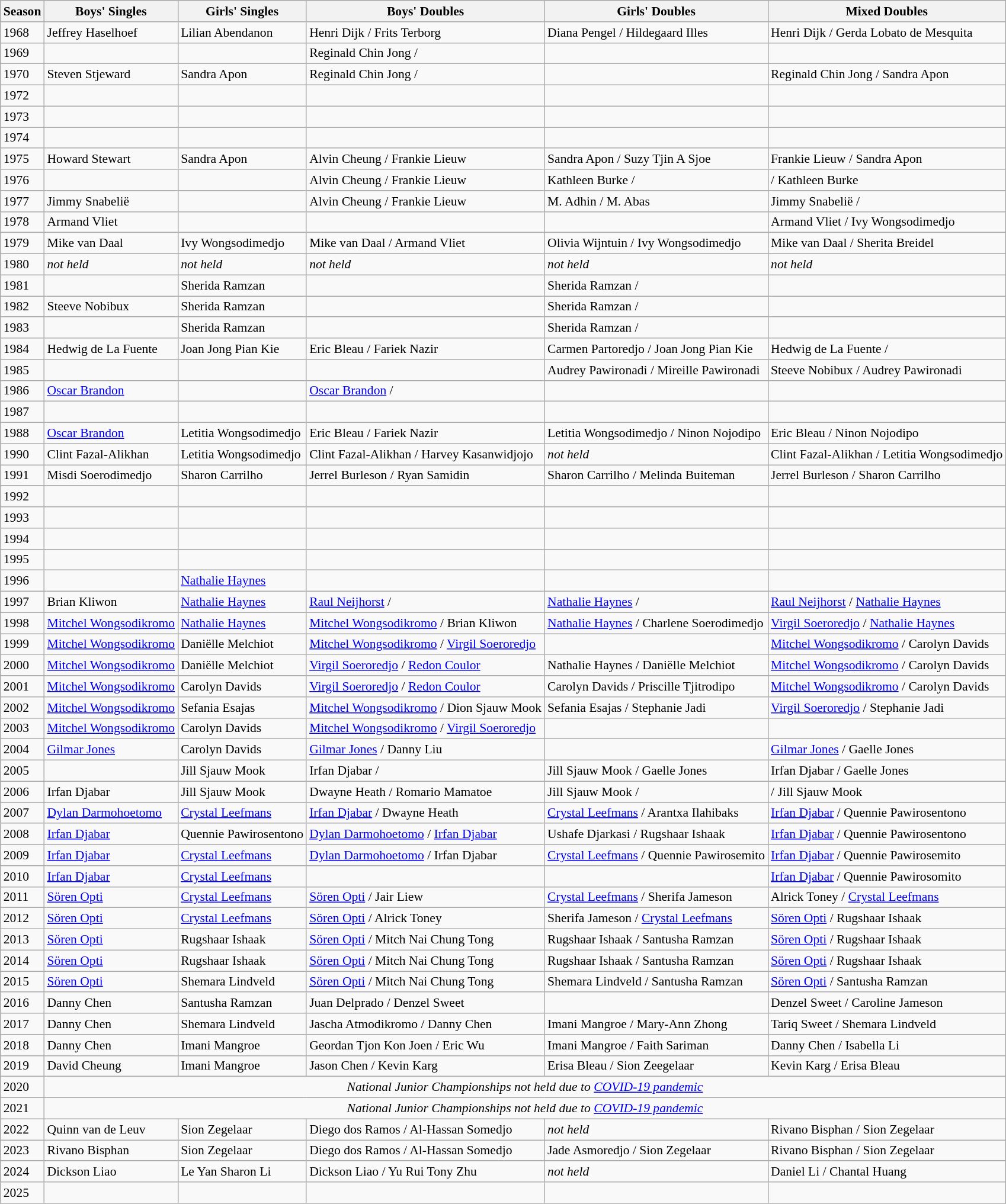<table class=wikitable style="font-size:90%;">
<tr>
<th>Season</th>
<th>Boys' Singles</th>
<th>Girls' Singles</th>
<th>Boys' Doubles</th>
<th>Girls' Doubles</th>
<th>Mixed Doubles</th>
</tr>
<tr>
<td>1968</td>
<td>Jeffrey Haselhoef</td>
<td>Lilian Abendanon</td>
<td>Henri Dijk / Frits Terborg</td>
<td>Diana Pengel / Hildegaard Illes</td>
<td>Henri Dijk / Gerda Lobato de Mesquita</td>
</tr>
<tr>
<td>1969</td>
<td></td>
<td></td>
<td>Reginald Chin Jong /</td>
<td></td>
<td></td>
</tr>
<tr>
<td>1970</td>
<td>Steven Stjeward</td>
<td>Sandra Apon</td>
<td>Reginald Chin Jong /</td>
<td></td>
<td>Reginald Chin Jong / Sandra Apon</td>
</tr>
<tr>
<td>1972</td>
<td></td>
<td></td>
<td></td>
<td></td>
<td></td>
</tr>
<tr>
<td>1973</td>
<td></td>
<td></td>
<td></td>
<td></td>
<td></td>
</tr>
<tr>
<td>1974</td>
<td></td>
<td></td>
<td></td>
<td></td>
<td></td>
</tr>
<tr>
<td>1975</td>
<td>Howard Stewart</td>
<td>Sandra Apon</td>
<td>Alvin Cheung / Frankie Lieuw</td>
<td>Sandra Apon / Suzy Tjin A Sjoe</td>
<td>Frankie Lieuw / Sandra Apon</td>
</tr>
<tr>
<td>1976</td>
<td></td>
<td></td>
<td>Alvin Cheung / Frankie Lieuw</td>
<td>Kathleen Burke /</td>
<td>/ Kathleen Burke</td>
</tr>
<tr>
<td>1977</td>
<td>Jimmy Snabelië</td>
<td></td>
<td>Alvin Cheung / Frankie Lieuw</td>
<td>M. Adhin / M. Abas</td>
<td>Jimmy Snabelië /</td>
</tr>
<tr>
<td>1978</td>
<td>Armand Vliet</td>
<td></td>
<td></td>
<td></td>
<td>Armand Vliet / Ivy Wongsodimedjo</td>
</tr>
<tr>
<td>1979</td>
<td>Mike van Daal</td>
<td>Ivy Wongsodimedjo</td>
<td>Mike van Daal / Armand Vliet</td>
<td>Olivia Wijntuin / Ivy Wongsodimedjo</td>
<td>Mike van Daal / Sherita Breidel</td>
</tr>
<tr>
<td>1980</td>
<td><em>not held</em></td>
<td><em>not held</em></td>
<td><em>not held</em></td>
<td><em>not held</em></td>
<td><em>not held</em></td>
</tr>
<tr>
<td>1981</td>
<td></td>
<td>Sherida Ramzan</td>
<td></td>
<td>Sherida Ramzan /</td>
<td></td>
</tr>
<tr>
<td>1982</td>
<td>Steeve Nobibux</td>
<td>Sherida Ramzan</td>
<td></td>
<td>Sherida Ramzan /</td>
<td></td>
</tr>
<tr>
<td>1983</td>
<td></td>
<td>Sherida Ramzan</td>
<td></td>
<td>Sherida Ramzan /</td>
<td></td>
</tr>
<tr>
<td>1984</td>
<td>Hedwig de La Fuente</td>
<td>Joan Jong Pian Kie</td>
<td>Eric Bleau / Fariek Nazir</td>
<td>Carmen Partoredjo / Joan Jong Pian Kie</td>
<td>Hedwig de La Fuente /</td>
</tr>
<tr>
<td>1985</td>
<td></td>
<td></td>
<td></td>
<td>Audrey Pawironadi / Mireille Pawironadi</td>
<td>Steeve Nobibux / Audrey Pawironadi</td>
</tr>
<tr>
<td>1986</td>
<td><a href='#'>Oscar Brandon</a></td>
<td></td>
<td><a href='#'>Oscar Brandon</a> /</td>
<td></td>
<td></td>
</tr>
<tr>
<td>1987</td>
<td></td>
<td></td>
<td></td>
<td></td>
<td></td>
</tr>
<tr>
<td>1988</td>
<td><a href='#'>Oscar Brandon</a></td>
<td>Letitia Wongsodimedjo</td>
<td>Eric Bleau / Fariek Nazir</td>
<td>Letitia Wongsodimedjo / Ninon Nojodipo</td>
<td>Eric Bleau / Ninon Nojodipo</td>
</tr>
<tr>
<td>1990</td>
<td>Clint Fazal-Alikhan</td>
<td>Letitia Wongsodimedjo</td>
<td>Clint Fazal-Alikhan / Harvey Kasanwidjojo</td>
<td><em>not held</em></td>
<td>Clint Fazal-Alikhan / Letitia Wongsodimedjo</td>
</tr>
<tr>
<td>1991</td>
<td>Misdi Soerodimedjo</td>
<td>Sharon Carrilho</td>
<td>Jerrel Burleson / Ryan Samidin</td>
<td>Sharon Carrilho / Melinda Buiteman</td>
<td>Jerrel Burleson / Sharon Carrilho</td>
</tr>
<tr>
<td>1992</td>
<td></td>
<td></td>
<td></td>
<td></td>
<td></td>
</tr>
<tr>
<td>1993</td>
<td></td>
<td></td>
<td></td>
<td></td>
<td></td>
</tr>
<tr>
<td>1994</td>
<td></td>
<td></td>
<td></td>
<td></td>
<td></td>
</tr>
<tr>
<td>1995</td>
<td></td>
<td></td>
<td></td>
<td></td>
<td></td>
</tr>
<tr>
<td>1996</td>
<td></td>
<td><a href='#'>Nathalie Haynes</a></td>
<td></td>
<td></td>
<td></td>
</tr>
<tr>
<td>1997</td>
<td>Brian Kliwon</td>
<td><a href='#'>Nathalie Haynes</a></td>
<td><a href='#'>Raul Neijhorst</a> /</td>
<td><a href='#'>Nathalie Haynes</a> /</td>
<td><a href='#'>Raul Neijhorst</a> / <a href='#'>Nathalie Haynes</a></td>
</tr>
<tr>
<td>1998</td>
<td><a href='#'>Mitchel Wongsodikromo</a></td>
<td><a href='#'>Nathalie Haynes</a></td>
<td><a href='#'>Mitchel Wongsodikromo</a> / Brian Kliwon</td>
<td><a href='#'>Nathalie Haynes</a> / Charlene Soerodimedjo</td>
<td><a href='#'>Virgil Soeroredjo</a> / <a href='#'>Nathalie Haynes</a></td>
</tr>
<tr>
<td>1999</td>
<td><a href='#'>Mitchel Wongsodikromo</a></td>
<td>Daniëlle Melchiot</td>
<td><a href='#'>Mitchel Wongsodikromo</a> / <a href='#'>Virgil Soeroredjo</a></td>
<td></td>
<td><a href='#'>Mitchel Wongsodikromo</a> / Carolyn Davids</td>
</tr>
<tr>
<td>2000</td>
<td><a href='#'>Mitchel Wongsodikromo</a></td>
<td>Daniëlle Melchiot</td>
<td><a href='#'>Virgil Soeroredjo</a> / <a href='#'>Redon Coulor</a></td>
<td>Nathalie Haynes / Daniëlle Melchiot</td>
<td><a href='#'>Mitchel Wongsodikromo</a> / Carolyn Davids</td>
</tr>
<tr>
<td>2001</td>
<td><a href='#'>Mitchel Wongsodikromo</a></td>
<td>Carolyn Davids</td>
<td><a href='#'>Virgil Soeroredjo</a> / <a href='#'>Redon Coulor</a></td>
<td>Carolyn Davids / Priscille Tjitrodipo</td>
<td><a href='#'>Mitchel Wongsodikromo</a> / Carolyn Davids</td>
</tr>
<tr>
<td>2002</td>
<td><a href='#'>Mitchel Wongsodikromo</a></td>
<td>Sefania Esajas</td>
<td><a href='#'>Mitchel Wongsodikromo</a> / Dion Sjauw Mook</td>
<td>Sefania Esajas / Stephanie Jadi</td>
<td><a href='#'>Virgil Soeroredjo</a> / Stephanie Jadi</td>
</tr>
<tr>
<td>2003</td>
<td><a href='#'>Mitchel Wongsodikromo</a></td>
<td>Carolyn Davids</td>
<td><a href='#'>Mitchel Wongsodikromo</a> / <a href='#'>Virgil Soeroredjo</a></td>
<td></td>
<td></td>
</tr>
<tr>
<td>2004</td>
<td><a href='#'>Gilmar Jones</a></td>
<td>Carolyn Davids</td>
<td><a href='#'>Gilmar Jones</a> / Danny Liu</td>
<td></td>
<td><a href='#'>Gilmar Jones</a> / Gaelle Jones</td>
</tr>
<tr>
<td>2005</td>
<td></td>
<td>Jill Sjauw Mook</td>
<td>Irfan Djabar /</td>
<td>Jill Sjauw Mook / Gaelle Jones</td>
<td>Irfan Djabar / Gaelle Jones</td>
</tr>
<tr>
<td>2006</td>
<td>Irfan Djabar</td>
<td>Jill Sjauw Mook</td>
<td>Dwayne Heath / Romario Mamatoe</td>
<td>Jill Sjauw Mook /</td>
<td>/ Jill Sjauw Mook</td>
</tr>
<tr>
<td>2007</td>
<td><a href='#'>Dylan Darmohoetomo</a></td>
<td><a href='#'>Crystal Leefmans</a></td>
<td><a href='#'>Irfan Djabar</a> / Dwayne Heath</td>
<td><a href='#'>Crystal Leefmans</a> / Arantxa Ilahibaks</td>
<td><a href='#'>Irfan Djabar</a> / Quennie Pawirosentono</td>
</tr>
<tr>
<td>2008</td>
<td><a href='#'>Irfan Djabar</a></td>
<td>Quennie Pawirosentono</td>
<td><a href='#'>Dylan Darmohoetomo</a> / <a href='#'>Irfan Djabar</a></td>
<td>Ushafe Djarkasi / Rugshaar Ishaak</td>
<td><a href='#'>Irfan Djabar</a> / Quennie Pawirosentono</td>
</tr>
<tr>
<td>2009</td>
<td><a href='#'>Irfan Djabar</a></td>
<td><a href='#'>Crystal Leefmans</a></td>
<td><a href='#'>Dylan Darmohoetomo</a>  / Irfan Djabar</td>
<td><a href='#'>Crystal Leefmans</a> / Quennie Pawirosemito</td>
<td><a href='#'>Irfan Djabar</a> / Quennie Pawirosemito</td>
</tr>
<tr>
<td>2010</td>
<td><a href='#'>Irfan Djabar</a></td>
<td><a href='#'>Crystal Leefmans</a></td>
<td></td>
<td></td>
<td><a href='#'>Irfan Djabar</a> / Quennie Pawirosomito</td>
</tr>
<tr>
<td>2011</td>
<td><a href='#'>Sören Opti</a></td>
<td><a href='#'>Crystal Leefmans</a></td>
<td><a href='#'>Sören Opti</a> / Jair Liew</td>
<td><a href='#'>Crystal Leefmans</a> / Sherifa Jameson</td>
<td>Alrick Toney / <a href='#'>Crystal Leefmans</a></td>
</tr>
<tr>
<td>2012</td>
<td><a href='#'>Sören Opti</a></td>
<td><a href='#'>Crystal Leefmans</a></td>
<td><a href='#'>Sören Opti</a> / Alrick Toney</td>
<td>Sherifa Jameson / <a href='#'>Crystal Leefmans</a></td>
<td><a href='#'>Sören Opti</a> / Rugshaar Ishaak</td>
</tr>
<tr>
<td>2013</td>
<td><a href='#'>Sören Opti</a></td>
<td>Rugshaar Ishaak</td>
<td><a href='#'>Sören Opti</a> / Mitch Nai Chung Tong</td>
<td>Rugshaar Ishaak / Santusha Ramzan</td>
<td><a href='#'>Sören Opti</a> / Rugshaar Ishaak</td>
</tr>
<tr>
<td>2014</td>
<td><a href='#'>Sören Opti</a></td>
<td>Rugshaar Ishaak</td>
<td><a href='#'>Sören Opti</a> / Mitch Nai Chung Tong</td>
<td>Rugshaar Ishaak / Santusha Ramzan</td>
<td><a href='#'>Sören Opti</a> / Rugshaar Ishaak</td>
</tr>
<tr>
<td>2015</td>
<td><a href='#'>Sören Opti</a></td>
<td>Shemara Lindveld</td>
<td><a href='#'>Sören Opti</a> / Mitch Nai Chung Tong</td>
<td>Shemara Lindveld / Santusha Ramzan</td>
<td><a href='#'>Sören Opti</a> / Santusha Ramzan</td>
</tr>
<tr>
<td>2016</td>
<td>Danny Chen</td>
<td>Santusha Ramzan</td>
<td>Juan Delprado / Denzel Sweet</td>
<td></td>
<td>Denzel Sweet / Caroline Jameson</td>
</tr>
<tr>
<td>2017</td>
<td>Danny Chen</td>
<td>Shemara Lindveld</td>
<td>Jascha Atmodikromo / Danny Chen</td>
<td>Imani Mangroe / Mary-Ann Zhong</td>
<td>Tariq Sweet / Shemara Lindveld</td>
</tr>
<tr>
<td>2018</td>
<td>Danny Chen</td>
<td>Imani Mangroe</td>
<td>Geordan Tjon Kon Joen / Eric Wu</td>
<td>Imani Mangroe / Faith Sariman</td>
<td>Danny Chen / Isabella Li</td>
</tr>
<tr>
<td>2019</td>
<td>David Cheung</td>
<td>Imani Mangroe</td>
<td>Jason Chen / Kevin Karg</td>
<td>Erisa Bleau / Sion Zeegelaar</td>
<td>Kevin Karg / Erisa Bleau</td>
</tr>
<tr>
<td>2020</td>
<td colspan=6 align=center><em>National Junior Championships not held due to <a href='#'>COVID-19 pandemic</a></em></td>
</tr>
<tr>
<td>2021</td>
<td colspan=6 align=center><em>National Junior Championships not held due to <a href='#'>COVID-19 pandemic</a></em></td>
</tr>
<tr>
<td>2022</td>
<td>Quinn van de Leuv</td>
<td>Sion Zegelaar</td>
<td>Diego dos Ramos / Al-Hassan Somedjo</td>
<td><em>not held</em></td>
<td>Rivano Bisphan / Sion Zegelaar</td>
</tr>
<tr>
<td>2023</td>
<td>Rivano Bisphan</td>
<td>Sion Zegelaar</td>
<td>Diego dos Ramos / Al-Hassan Somedjo</td>
<td>Jade Asmoredjo / Sion Zegelaar</td>
<td>Rivano Bisphan / Sion Zegelaar</td>
</tr>
<tr>
<td>2024</td>
<td>Dickson Liao</td>
<td>Le Yan Sharon Li</td>
<td>Dickson Liao / Yu Rui Tony Zhu</td>
<td><em>not held</em></td>
<td>Daniel Li / Chantal Huang</td>
</tr>
<tr>
<td>2025</td>
<td></td>
<td></td>
<td></td>
<td></td>
<td></td>
</tr>
</table>
